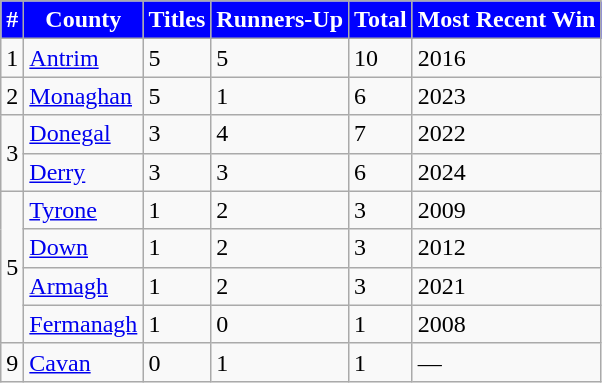<table class="wikitable sortable">
<tr>
<th style="background:blue;color:white" scope="col" !>#</th>
<th style="background:blue;color:white" scope="col" !>County</th>
<th style="background:blue;color:white" scope="col" !>Titles</th>
<th style="background:blue;color:white" scope="col" !>Runners-Up</th>
<th style="background:blue;color:white" scope="col" !>Total</th>
<th style="background:blue;color:white" scope="col" !>Most Recent Win</th>
</tr>
<tr>
<td>1</td>
<td><a href='#'>Antrim</a></td>
<td>5</td>
<td>5</td>
<td>10</td>
<td>2016</td>
</tr>
<tr>
<td>2</td>
<td><a href='#'>Monaghan</a></td>
<td>5</td>
<td>1</td>
<td>6</td>
<td>2023</td>
</tr>
<tr>
<td rowspan="2">3</td>
<td><a href='#'>Donegal</a></td>
<td>3</td>
<td>4</td>
<td>7</td>
<td>2022</td>
</tr>
<tr>
<td><a href='#'>Derry</a></td>
<td>3</td>
<td>3</td>
<td>6</td>
<td>2024</td>
</tr>
<tr>
<td rowspan="4">5</td>
<td><a href='#'>Tyrone</a></td>
<td>1</td>
<td>2</td>
<td>3</td>
<td>2009</td>
</tr>
<tr>
<td><a href='#'>Down</a></td>
<td>1</td>
<td>2</td>
<td>3</td>
<td>2012</td>
</tr>
<tr>
<td><a href='#'>Armagh</a></td>
<td>1</td>
<td>2</td>
<td>3</td>
<td>2021</td>
</tr>
<tr>
<td><a href='#'>Fermanagh</a></td>
<td>1</td>
<td>0</td>
<td>1</td>
<td>2008</td>
</tr>
<tr>
<td>9</td>
<td><a href='#'>Cavan</a></td>
<td>0</td>
<td>1</td>
<td>1</td>
<td>—</td>
</tr>
</table>
